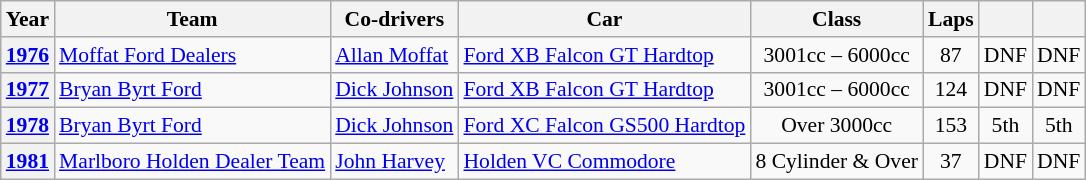<table class="wikitable" style="text-align:center; font-size:90%">
<tr>
<th>Year</th>
<th>Team</th>
<th>Co-drivers</th>
<th>Car</th>
<th>Class</th>
<th>Laps</th>
<th></th>
<th></th>
</tr>
<tr>
<th><a href='#'>1976</a></th>
<td align="left"> <a href='#'>Moffat Ford Dealers</a></td>
<td align="left"> <a href='#'>Allan Moffat</a></td>
<td align="left"><a href='#'>Ford XB Falcon GT Hardtop</a></td>
<td>3001cc – 6000cc</td>
<td>87</td>
<td>DNF</td>
<td>DNF</td>
</tr>
<tr>
<th><a href='#'>1977</a></th>
<td align="left"> <a href='#'>Bryan Byrt Ford</a></td>
<td align="left"> <a href='#'>Dick Johnson</a></td>
<td align="left"><a href='#'>Ford XB Falcon GT Hardtop</a></td>
<td>3001cc – 6000cc</td>
<td>124</td>
<td>DNF</td>
<td>DNF</td>
</tr>
<tr>
<th><a href='#'>1978</a></th>
<td align="left"> <a href='#'>Bryan Byrt Ford</a></td>
<td align="left"> <a href='#'>Dick Johnson</a></td>
<td align="left"><a href='#'>Ford XC Falcon GS500 Hardtop</a></td>
<td>Over 3000cc</td>
<td>153</td>
<td>5th</td>
<td>5th</td>
</tr>
<tr>
<th><a href='#'>1981</a></th>
<td align="left"> <a href='#'>Marlboro Holden Dealer Team</a></td>
<td align="left"> <a href='#'>John Harvey</a></td>
<td align="left"><a href='#'>Holden VC Commodore</a></td>
<td>8 Cylinder & Over</td>
<td>37</td>
<td>DNF</td>
<td>DNF</td>
</tr>
</table>
